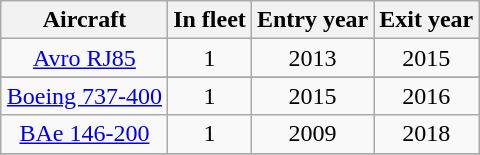<table class="wikitable" style="border-collapse:collapse;text-align:center;margin:1em auto;">
<tr>
<th rowspan="1">Aircraft</th>
<th rowspan="1">In fleet</th>
<th rowspan="1">Entry year</th>
<th rowspan="1">Exit year</th>
</tr>
<tr>
<td><a href='#'>Avro RJ85</a></td>
<td>1</td>
<td>2013</td>
<td>2015</td>
</tr>
<tr>
</tr>
<tr>
<td><a href='#'>Boeing 737-400</a></td>
<td>1</td>
<td>2015</td>
<td>2016</td>
</tr>
<tr>
<td><a href='#'>BAe 146-200</a></td>
<td>1</td>
<td>2009</td>
<td>2018</td>
</tr>
<tr>
</tr>
<tr>
</tr>
</table>
